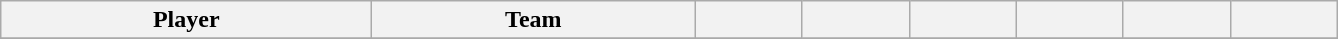<table class="wikitable sortable">
<tr>
<th style="width: 15em;">Player</th>
<th style="width: 13em;">Team</th>
<th style="width: 4em;"></th>
<th style="width: 4em;"></th>
<th style="width: 4em;"></th>
<th style="width: 4em;"></th>
<th style="width: 4em;"></th>
<th style="width: 4em;"></th>
</tr>
<tr>
</tr>
</table>
